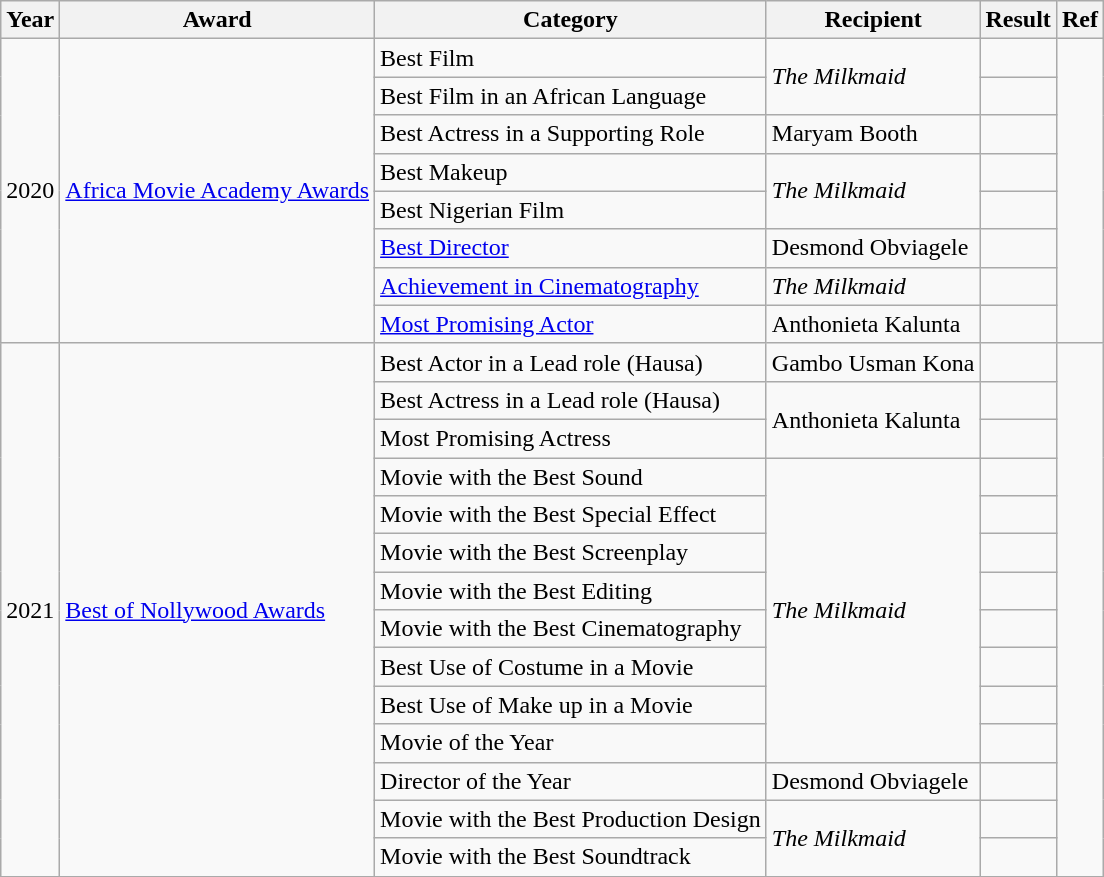<table class="wikitable">
<tr>
<th>Year</th>
<th>Award</th>
<th>Category</th>
<th>Recipient</th>
<th>Result</th>
<th>Ref</th>
</tr>
<tr>
<td rowspan="8">2020</td>
<td rowspan="8"><a href='#'>Africa Movie Academy Awards</a></td>
<td>Best Film</td>
<td rowspan="2"><em>The Milkmaid</em></td>
<td></td>
<td rowspan="8"></td>
</tr>
<tr>
<td>Best Film in an African Language</td>
<td></td>
</tr>
<tr>
<td>Best Actress in a Supporting Role</td>
<td>Maryam Booth</td>
<td></td>
</tr>
<tr>
<td>Best Makeup</td>
<td rowspan="2"><em>The Milkmaid</em></td>
<td></td>
</tr>
<tr>
<td>Best Nigerian Film</td>
<td></td>
</tr>
<tr>
<td><a href='#'>Best Director</a></td>
<td>Desmond Obviagele</td>
<td></td>
</tr>
<tr>
<td><a href='#'>Achievement in Cinematography</a></td>
<td><em>The Milkmaid</em></td>
<td></td>
</tr>
<tr>
<td><a href='#'>Most Promising Actor</a></td>
<td>Anthonieta Kalunta</td>
<td></td>
</tr>
<tr>
<td rowspan="14">2021</td>
<td rowspan="14"><a href='#'>Best of Nollywood Awards</a></td>
<td>Best Actor in a Lead role (Hausa)</td>
<td>Gambo Usman Kona</td>
<td></td>
<td rowspan="14"></td>
</tr>
<tr>
<td>Best Actress in a Lead role (Hausa)</td>
<td rowspan="2">Anthonieta Kalunta</td>
<td></td>
</tr>
<tr>
<td>Most Promising Actress</td>
<td></td>
</tr>
<tr>
<td>Movie with the Best Sound</td>
<td rowspan="8"><em>The Milkmaid</em></td>
<td></td>
</tr>
<tr>
<td>Movie with the Best Special Effect</td>
<td></td>
</tr>
<tr>
<td>Movie with the Best Screenplay</td>
<td></td>
</tr>
<tr>
<td>Movie with the Best Editing</td>
<td></td>
</tr>
<tr>
<td>Movie with the Best Cinematography</td>
<td></td>
</tr>
<tr>
<td>Best Use of Costume in a Movie</td>
<td></td>
</tr>
<tr>
<td>Best Use of Make up in a Movie</td>
<td></td>
</tr>
<tr>
<td>Movie of the Year</td>
<td></td>
</tr>
<tr>
<td>Director of the Year</td>
<td>Desmond Obviagele</td>
<td></td>
</tr>
<tr>
<td>Movie with the Best Production Design</td>
<td rowspan="2"><em>The Milkmaid</em></td>
<td></td>
</tr>
<tr>
<td>Movie with the Best Soundtrack</td>
<td></td>
</tr>
</table>
